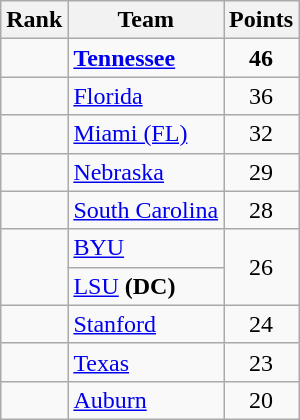<table class="wikitable sortable" style="text-align:center">
<tr>
<th>Rank</th>
<th>Team</th>
<th>Points</th>
</tr>
<tr>
<td></td>
<td align="left"><strong><a href='#'>Tennessee</a></strong></td>
<td><strong>46</strong></td>
</tr>
<tr>
<td></td>
<td align="left"><a href='#'>Florida</a></td>
<td>36</td>
</tr>
<tr>
<td></td>
<td align="left"><a href='#'>Miami (FL)</a></td>
<td>32</td>
</tr>
<tr>
<td></td>
<td align="left"><a href='#'>Nebraska</a></td>
<td>29</td>
</tr>
<tr>
<td></td>
<td align="left"><a href='#'>South Carolina</a></td>
<td>28</td>
</tr>
<tr>
<td rowspan=2></td>
<td align="left"><a href='#'>BYU</a></td>
<td rowspan=2>26</td>
</tr>
<tr>
<td align="left"><a href='#'>LSU</a> <strong>(DC)</strong></td>
</tr>
<tr>
<td></td>
<td align="left"><a href='#'>Stanford</a></td>
<td>24</td>
</tr>
<tr>
<td></td>
<td align="left"><a href='#'>Texas</a></td>
<td>23</td>
</tr>
<tr>
<td></td>
<td align="left"><a href='#'>Auburn</a></td>
<td>20</td>
</tr>
</table>
